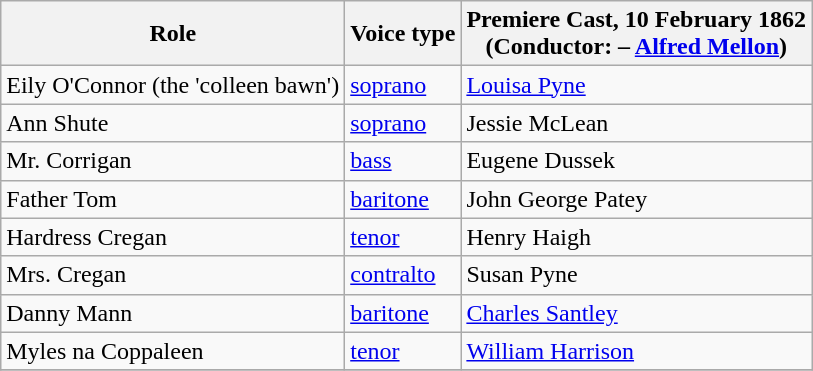<table class="wikitable">
<tr>
<th>Role</th>
<th>Voice type</th>
<th>Premiere Cast, 10 February 1862<br>(Conductor: – <a href='#'>Alfred Mellon</a>)</th>
</tr>
<tr>
<td>Eily O'Connor (the 'colleen bawn')</td>
<td><a href='#'>soprano</a></td>
<td><a href='#'>Louisa Pyne</a></td>
</tr>
<tr>
<td>Ann Shute</td>
<td><a href='#'>soprano</a></td>
<td>Jessie McLean</td>
</tr>
<tr>
<td>Mr. Corrigan</td>
<td><a href='#'>bass</a></td>
<td>Eugene Dussek</td>
</tr>
<tr>
<td>Father Tom</td>
<td><a href='#'>baritone</a></td>
<td>John George Patey</td>
</tr>
<tr>
<td>Hardress Cregan</td>
<td><a href='#'>tenor</a></td>
<td>Henry Haigh </td>
</tr>
<tr>
<td>Mrs. Cregan</td>
<td><a href='#'>contralto</a></td>
<td>Susan Pyne</td>
</tr>
<tr>
<td>Danny Mann</td>
<td><a href='#'>baritone</a></td>
<td><a href='#'>Charles Santley</a></td>
</tr>
<tr>
<td>Myles na Coppaleen</td>
<td><a href='#'>tenor</a></td>
<td><a href='#'>William Harrison</a></td>
</tr>
<tr>
</tr>
</table>
